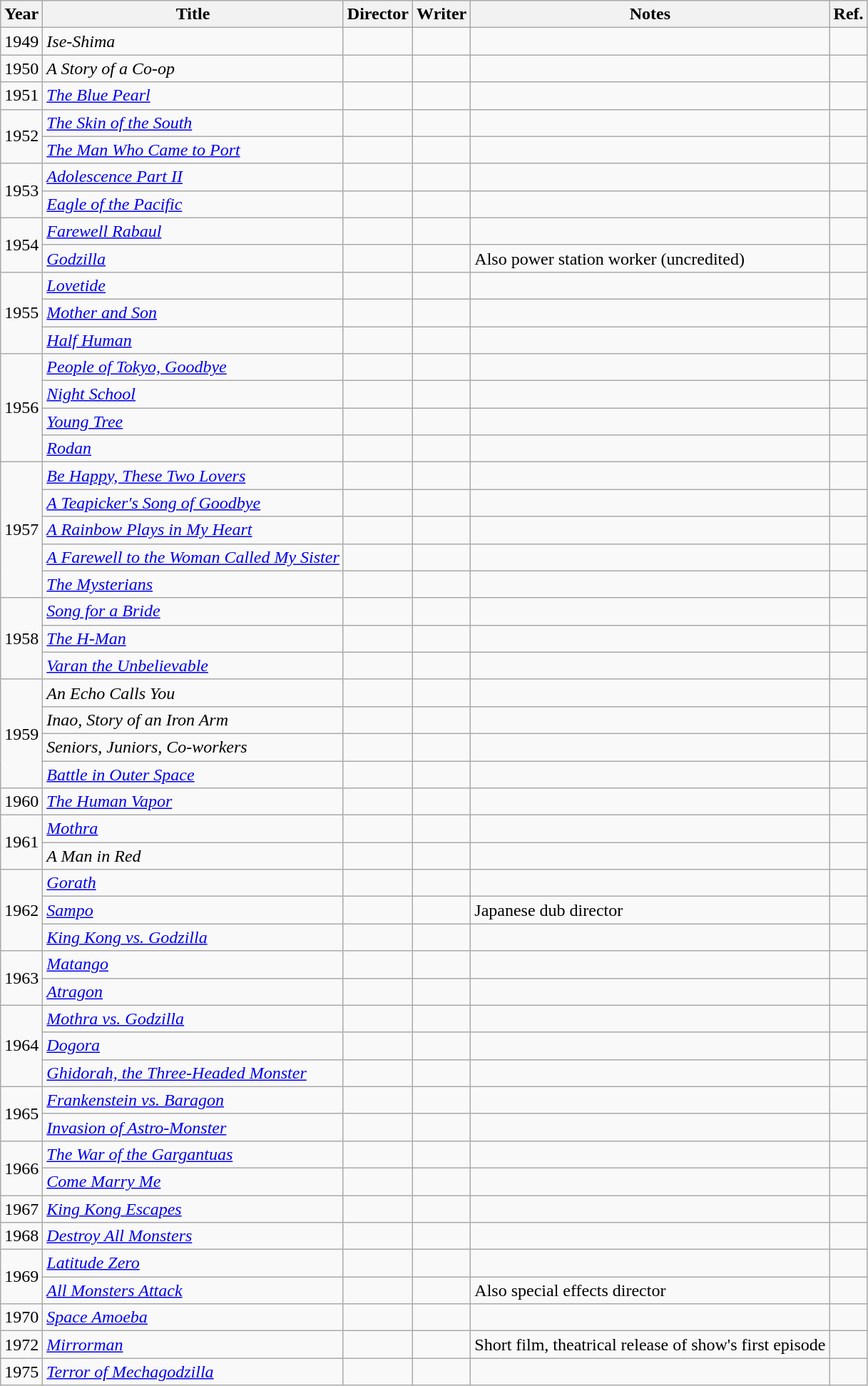<table class="wikitable">
<tr>
<th>Year</th>
<th>Title</th>
<th>Director</th>
<th>Writer</th>
<th>Notes</th>
<th>Ref.</th>
</tr>
<tr>
<td>1949</td>
<td><em>Ise-Shima</em></td>
<td></td>
<td></td>
<td></td>
<td></td>
</tr>
<tr>
<td>1950</td>
<td><em>A Story of a Co-op</em></td>
<td></td>
<td></td>
<td></td>
<td></td>
</tr>
<tr>
<td>1951</td>
<td><em><a href='#'>The Blue Pearl</a></em></td>
<td></td>
<td></td>
<td></td>
<td></td>
</tr>
<tr>
<td rowspan="2">1952</td>
<td><em><a href='#'>The Skin of the South</a></em></td>
<td></td>
<td></td>
<td></td>
<td></td>
</tr>
<tr>
<td><em><a href='#'>The Man Who Came to Port</a></em></td>
<td></td>
<td></td>
<td></td>
<td></td>
</tr>
<tr>
<td rowspan="2">1953</td>
<td><em><a href='#'>Adolescence Part II</a></em></td>
<td></td>
<td></td>
<td></td>
<td></td>
</tr>
<tr>
<td><em><a href='#'>Eagle of the Pacific</a></em></td>
<td></td>
<td></td>
<td></td>
<td></td>
</tr>
<tr>
<td rowspan="2">1954</td>
<td><em><a href='#'>Farewell Rabaul</a></em></td>
<td></td>
<td></td>
<td></td>
<td></td>
</tr>
<tr>
<td><em><a href='#'>Godzilla</a></em></td>
<td></td>
<td></td>
<td>Also power station worker (uncredited)</td>
<td></td>
</tr>
<tr>
<td rowspan="3">1955</td>
<td><em><a href='#'>Lovetide</a></em></td>
<td></td>
<td></td>
<td></td>
<td></td>
</tr>
<tr>
<td><em><a href='#'>Mother and Son</a></em></td>
<td></td>
<td></td>
<td></td>
<td></td>
</tr>
<tr>
<td><em><a href='#'>Half Human</a></em></td>
<td></td>
<td></td>
<td></td>
<td></td>
</tr>
<tr>
<td rowspan="4">1956</td>
<td><em><a href='#'>People of Tokyo, Goodbye</a></em></td>
<td></td>
<td></td>
<td></td>
<td></td>
</tr>
<tr>
<td><em><a href='#'>Night School</a></em></td>
<td></td>
<td></td>
<td></td>
<td></td>
</tr>
<tr>
<td><em><a href='#'>Young Tree</a></em></td>
<td></td>
<td></td>
<td></td>
<td></td>
</tr>
<tr>
<td><em><a href='#'>Rodan</a></em></td>
<td></td>
<td></td>
<td></td>
<td></td>
</tr>
<tr>
<td rowspan="5">1957</td>
<td><em><a href='#'>Be Happy, These Two Lovers</a></em></td>
<td></td>
<td></td>
<td></td>
<td></td>
</tr>
<tr>
<td><em><a href='#'>A Teapicker's Song of Goodbye</a></em></td>
<td></td>
<td></td>
<td></td>
<td></td>
</tr>
<tr>
<td><em><a href='#'>A Rainbow Plays in My Heart</a></em></td>
<td></td>
<td></td>
<td></td>
<td></td>
</tr>
<tr>
<td><em><a href='#'>A Farewell to the Woman Called My Sister</a></em></td>
<td></td>
<td></td>
<td></td>
<td></td>
</tr>
<tr>
<td><em><a href='#'>The Mysterians</a></em></td>
<td></td>
<td></td>
<td></td>
<td></td>
</tr>
<tr>
<td rowspan="3">1958</td>
<td><em><a href='#'>Song for a Bride</a></em></td>
<td></td>
<td></td>
<td></td>
<td></td>
</tr>
<tr>
<td><em><a href='#'>The H-Man</a></em></td>
<td></td>
<td></td>
<td></td>
<td></td>
</tr>
<tr>
<td><em><a href='#'>Varan the Unbelievable</a></em></td>
<td></td>
<td></td>
<td></td>
<td></td>
</tr>
<tr>
<td rowspan="4">1959</td>
<td><em>An Echo Calls You</em></td>
<td></td>
<td></td>
<td></td>
<td></td>
</tr>
<tr>
<td><em>Inao, Story of an Iron Arm</em></td>
<td></td>
<td></td>
<td></td>
<td></td>
</tr>
<tr>
<td><em>Seniors, Juniors, Co-workers</em></td>
<td></td>
<td></td>
<td></td>
<td></td>
</tr>
<tr>
<td><em><a href='#'>Battle in Outer Space</a></em></td>
<td></td>
<td></td>
<td></td>
<td></td>
</tr>
<tr>
<td>1960</td>
<td><em><a href='#'>The Human Vapor</a></em></td>
<td></td>
<td></td>
<td></td>
<td></td>
</tr>
<tr>
<td rowspan="2">1961</td>
<td><em><a href='#'>Mothra</a></em></td>
<td></td>
<td></td>
<td></td>
<td></td>
</tr>
<tr>
<td><em>A Man in Red</em></td>
<td></td>
<td></td>
<td></td>
<td></td>
</tr>
<tr>
<td rowspan="3">1962</td>
<td><em><a href='#'>Gorath</a></em></td>
<td></td>
<td></td>
<td></td>
<td></td>
</tr>
<tr>
<td><em><a href='#'>Sampo</a></em></td>
<td></td>
<td></td>
<td>Japanese dub director</td>
<td></td>
</tr>
<tr>
<td><em><a href='#'>King Kong vs. Godzilla</a></em></td>
<td></td>
<td></td>
<td></td>
<td></td>
</tr>
<tr>
<td rowspan="2">1963</td>
<td><em><a href='#'>Matango</a></em></td>
<td></td>
<td></td>
<td></td>
<td></td>
</tr>
<tr>
<td><em><a href='#'>Atragon</a></em></td>
<td></td>
<td></td>
<td></td>
<td></td>
</tr>
<tr>
<td rowspan="3">1964</td>
<td><em><a href='#'>Mothra vs. Godzilla</a></em></td>
<td></td>
<td></td>
<td></td>
<td></td>
</tr>
<tr>
<td><em><a href='#'>Dogora</a></em></td>
<td></td>
<td></td>
<td></td>
<td></td>
</tr>
<tr>
<td><em><a href='#'>Ghidorah, the Three-Headed Monster</a></em></td>
<td></td>
<td></td>
<td></td>
<td></td>
</tr>
<tr>
<td rowspan="2">1965</td>
<td><em><a href='#'>Frankenstein vs. Baragon</a></em></td>
<td></td>
<td></td>
<td></td>
<td></td>
</tr>
<tr>
<td><em><a href='#'>Invasion of Astro-Monster</a></em></td>
<td></td>
<td></td>
<td></td>
<td></td>
</tr>
<tr>
<td rowspan="2">1966</td>
<td><em><a href='#'>The War of the Gargantuas</a></em></td>
<td></td>
<td></td>
<td></td>
<td></td>
</tr>
<tr>
<td><em><a href='#'>Come Marry Me</a></em></td>
<td></td>
<td></td>
<td></td>
<td></td>
</tr>
<tr>
<td>1967</td>
<td><em><a href='#'>King Kong Escapes</a></em></td>
<td></td>
<td></td>
<td></td>
<td></td>
</tr>
<tr>
<td>1968</td>
<td><em><a href='#'>Destroy All Monsters</a></em></td>
<td></td>
<td></td>
<td></td>
<td></td>
</tr>
<tr>
<td rowspan="2">1969</td>
<td><em><a href='#'>Latitude Zero</a></em></td>
<td></td>
<td></td>
<td></td>
<td></td>
</tr>
<tr>
<td><em><a href='#'>All Monsters Attack</a></em></td>
<td></td>
<td></td>
<td>Also special effects director</td>
<td></td>
</tr>
<tr>
<td>1970</td>
<td><em><a href='#'>Space Amoeba</a></em></td>
<td></td>
<td></td>
<td></td>
<td></td>
</tr>
<tr>
<td>1972</td>
<td><em><a href='#'>Mirrorman</a></em></td>
<td></td>
<td></td>
<td>Short film, theatrical release of show's first episode</td>
<td></td>
</tr>
<tr>
<td>1975</td>
<td><em><a href='#'>Terror of Mechagodzilla</a></em></td>
<td></td>
<td></td>
<td></td>
<td></td>
</tr>
</table>
